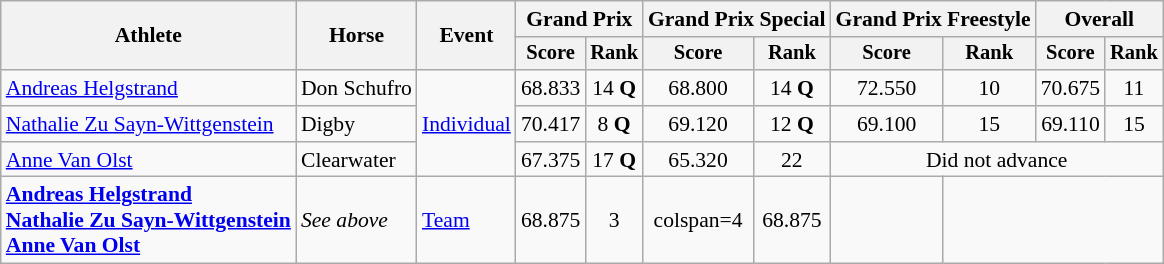<table class=wikitable style="font-size:90%">
<tr>
<th rowspan="2">Athlete</th>
<th rowspan="2">Horse</th>
<th rowspan="2">Event</th>
<th colspan="2">Grand Prix</th>
<th colspan="2">Grand Prix Special</th>
<th colspan="2">Grand Prix Freestyle</th>
<th colspan="2">Overall</th>
</tr>
<tr style="font-size:95%">
<th>Score</th>
<th>Rank</th>
<th>Score</th>
<th>Rank</th>
<th>Score</th>
<th>Rank</th>
<th>Score</th>
<th>Rank</th>
</tr>
<tr align=center>
<td align=left><a href='#'>Andreas Helgstrand</a></td>
<td align=left>Don Schufro</td>
<td align=left rowspan=3><a href='#'>Individual</a></td>
<td>68.833</td>
<td>14 <strong>Q</strong></td>
<td>68.800</td>
<td>14 <strong>Q</strong></td>
<td>72.550</td>
<td>10</td>
<td>70.675</td>
<td>11</td>
</tr>
<tr align=center>
<td align=left><a href='#'>Nathalie Zu Sayn-Wittgenstein</a></td>
<td align=left>Digby</td>
<td>70.417</td>
<td>8 <strong>Q</strong></td>
<td>69.120</td>
<td>12 <strong>Q</strong></td>
<td>69.100</td>
<td>15</td>
<td>69.110</td>
<td>15</td>
</tr>
<tr align=center>
<td align=left><a href='#'>Anne Van Olst</a></td>
<td align=left>Clearwater</td>
<td>67.375</td>
<td>17 <strong>Q</strong></td>
<td>65.320</td>
<td>22</td>
<td colspan=4>Did not advance</td>
</tr>
<tr align=center>
<td align=left><strong><a href='#'>Andreas Helgstrand</a><br><a href='#'>Nathalie Zu Sayn-Wittgenstein</a><br><a href='#'>Anne Van Olst</a></strong></td>
<td align=left><em>See above</em></td>
<td align=left><a href='#'>Team</a></td>
<td>68.875</td>
<td>3</td>
<td>colspan=4 </td>
<td>68.875</td>
<td></td>
</tr>
</table>
